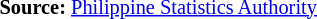<table style="font-size:85%;" '|>
<tr>
<td><br><p>
<strong>Source:</strong> <a href='#'>Philippine Statistics Authority</a>
</p></td>
</tr>
</table>
